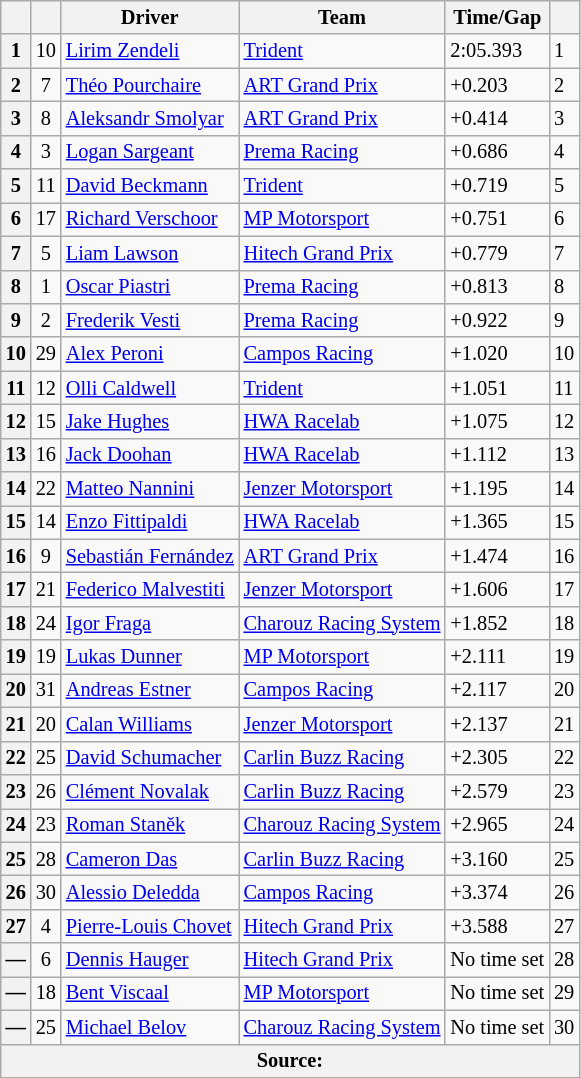<table class="wikitable" style="font-size:85%">
<tr>
<th></th>
<th></th>
<th>Driver</th>
<th>Team</th>
<th>Time/Gap</th>
<th></th>
</tr>
<tr>
<th>1</th>
<td align="center">10</td>
<td> <a href='#'>Lirim Zendeli</a></td>
<td><a href='#'>Trident</a></td>
<td>2:05.393</td>
<td>1</td>
</tr>
<tr>
<th>2</th>
<td align="center">7</td>
<td> <a href='#'>Théo Pourchaire</a></td>
<td><a href='#'>ART Grand Prix</a></td>
<td>+0.203</td>
<td>2</td>
</tr>
<tr>
<th>3</th>
<td align="center">8</td>
<td> <a href='#'>Aleksandr Smolyar</a></td>
<td><a href='#'>ART Grand Prix</a></td>
<td>+0.414</td>
<td>3</td>
</tr>
<tr>
<th>4</th>
<td align="center">3</td>
<td> <a href='#'>Logan Sargeant</a></td>
<td><a href='#'>Prema Racing</a></td>
<td>+0.686</td>
<td>4</td>
</tr>
<tr>
<th>5</th>
<td align="center">11</td>
<td> <a href='#'>David Beckmann</a></td>
<td><a href='#'>Trident</a></td>
<td>+0.719</td>
<td>5</td>
</tr>
<tr>
<th>6</th>
<td align="center">17</td>
<td> <a href='#'>Richard Verschoor</a></td>
<td><a href='#'>MP Motorsport</a></td>
<td>+0.751</td>
<td>6</td>
</tr>
<tr>
<th>7</th>
<td align="center">5</td>
<td> <a href='#'>Liam Lawson</a></td>
<td><a href='#'>Hitech Grand Prix</a></td>
<td>+0.779</td>
<td>7</td>
</tr>
<tr>
<th>8</th>
<td align="center">1</td>
<td> <a href='#'>Oscar Piastri</a></td>
<td><a href='#'>Prema Racing</a></td>
<td>+0.813</td>
<td>8</td>
</tr>
<tr>
<th>9</th>
<td align="center">2</td>
<td> <a href='#'>Frederik Vesti</a></td>
<td><a href='#'>Prema Racing</a></td>
<td>+0.922</td>
<td>9</td>
</tr>
<tr>
<th>10</th>
<td align="center">29</td>
<td> <a href='#'>Alex Peroni</a></td>
<td><a href='#'>Campos Racing</a></td>
<td>+1.020</td>
<td>10</td>
</tr>
<tr>
<th>11</th>
<td align="center">12</td>
<td> <a href='#'>Olli Caldwell</a></td>
<td><a href='#'>Trident</a></td>
<td>+1.051</td>
<td>11</td>
</tr>
<tr>
<th>12</th>
<td align="center">15</td>
<td> <a href='#'>Jake Hughes</a></td>
<td><a href='#'>HWA Racelab</a></td>
<td>+1.075</td>
<td>12</td>
</tr>
<tr>
<th>13</th>
<td align="center">16</td>
<td> <a href='#'>Jack Doohan</a></td>
<td><a href='#'>HWA Racelab</a></td>
<td>+1.112</td>
<td>13</td>
</tr>
<tr>
<th>14</th>
<td align="center">22</td>
<td> <a href='#'>Matteo Nannini</a></td>
<td><a href='#'>Jenzer Motorsport</a></td>
<td>+1.195</td>
<td>14</td>
</tr>
<tr>
<th>15</th>
<td align="center">14</td>
<td> <a href='#'>Enzo Fittipaldi</a></td>
<td><a href='#'>HWA Racelab</a></td>
<td>+1.365</td>
<td>15</td>
</tr>
<tr>
<th>16</th>
<td align="center">9</td>
<td> <a href='#'>Sebastián Fernández</a></td>
<td><a href='#'>ART Grand Prix</a></td>
<td>+1.474</td>
<td>16</td>
</tr>
<tr>
<th>17</th>
<td align="center">21</td>
<td> <a href='#'>Federico Malvestiti</a></td>
<td><a href='#'>Jenzer Motorsport</a></td>
<td>+1.606</td>
<td>17</td>
</tr>
<tr>
<th>18</th>
<td align="center">24</td>
<td> <a href='#'>Igor Fraga</a></td>
<td><a href='#'>Charouz Racing System</a></td>
<td>+1.852</td>
<td>18</td>
</tr>
<tr>
<th>19</th>
<td align="center">19</td>
<td> <a href='#'>Lukas Dunner</a></td>
<td><a href='#'>MP Motorsport</a></td>
<td>+2.111</td>
<td>19</td>
</tr>
<tr>
<th>20</th>
<td align="center">31</td>
<td> <a href='#'>Andreas Estner</a></td>
<td><a href='#'>Campos Racing</a></td>
<td>+2.117</td>
<td>20</td>
</tr>
<tr>
<th>21</th>
<td align="center">20</td>
<td> <a href='#'>Calan Williams</a></td>
<td><a href='#'>Jenzer Motorsport</a></td>
<td>+2.137</td>
<td>21</td>
</tr>
<tr>
<th>22</th>
<td align="center">25</td>
<td> <a href='#'>David Schumacher</a></td>
<td><a href='#'>Carlin Buzz Racing</a></td>
<td>+2.305</td>
<td>22</td>
</tr>
<tr>
<th>23</th>
<td align="center">26</td>
<td> <a href='#'>Clément Novalak</a></td>
<td><a href='#'>Carlin Buzz Racing</a></td>
<td>+2.579</td>
<td>23</td>
</tr>
<tr>
<th>24</th>
<td align="center">23</td>
<td> <a href='#'>Roman Staněk</a></td>
<td><a href='#'>Charouz Racing System</a></td>
<td>+2.965</td>
<td>24</td>
</tr>
<tr>
<th>25</th>
<td align="center">28</td>
<td> <a href='#'>Cameron Das</a></td>
<td><a href='#'>Carlin Buzz Racing</a></td>
<td>+3.160</td>
<td>25</td>
</tr>
<tr>
<th>26</th>
<td align="center">30</td>
<td> <a href='#'>Alessio Deledda</a></td>
<td><a href='#'>Campos Racing</a></td>
<td>+3.374</td>
<td>26</td>
</tr>
<tr>
<th>27</th>
<td align="center">4</td>
<td> <a href='#'>Pierre-Louis Chovet</a></td>
<td><a href='#'>Hitech Grand Prix</a></td>
<td>+3.588</td>
<td>27</td>
</tr>
<tr>
<th>—</th>
<td align="center">6</td>
<td> <a href='#'>Dennis Hauger</a></td>
<td><a href='#'>Hitech Grand Prix</a></td>
<td>No time set</td>
<td>28</td>
</tr>
<tr>
<th>—</th>
<td align="center">18</td>
<td> <a href='#'>Bent Viscaal</a></td>
<td><a href='#'>MP Motorsport</a></td>
<td>No time set</td>
<td>29</td>
</tr>
<tr>
<th>—</th>
<td align="center">25</td>
<td> <a href='#'>Michael Belov</a></td>
<td><a href='#'>Charouz Racing System</a></td>
<td>No time set</td>
<td>30</td>
</tr>
<tr>
<th colspan="6">Source:</th>
</tr>
</table>
